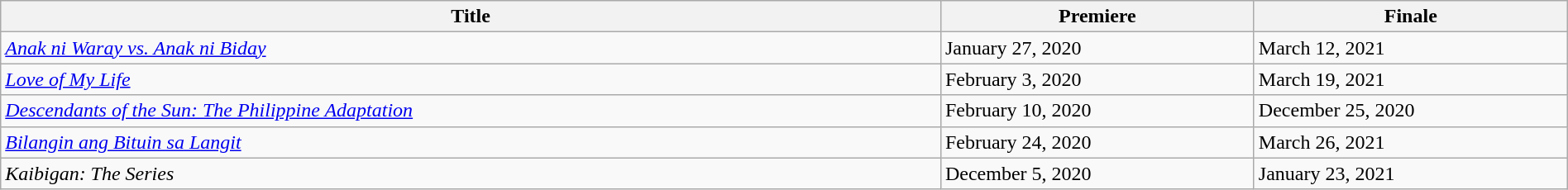<table class="wikitable sortable" width="100%">
<tr>
<th style="width:60%;">Title</th>
<th style="width:20%;">Premiere</th>
<th style="width:20%;">Finale</th>
</tr>
<tr>
<td><em><a href='#'>Anak ni Waray vs. Anak ni Biday</a></em> </td>
<td>January 27, 2020</td>
<td>March 12, 2021</td>
</tr>
<tr>
<td><em><a href='#'>Love of My Life</a></em></td>
<td>February 3, 2020</td>
<td>March 19, 2021</td>
</tr>
<tr>
<td><em><a href='#'>Descendants of the Sun: The Philippine Adaptation</a></em></td>
<td>February 10, 2020</td>
<td>December 25, 2020</td>
</tr>
<tr>
<td><em><a href='#'>Bilangin ang Bituin sa Langit</a></em> </td>
<td>February 24, 2020</td>
<td>March 26, 2021</td>
</tr>
<tr>
<td><em>Kaibigan: The Series</em></td>
<td>December 5, 2020</td>
<td>January 23, 2021</td>
</tr>
</table>
